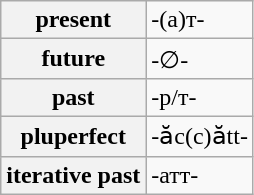<table class="wikitable">
<tr>
<th>present</th>
<td>-(a)т-</td>
</tr>
<tr>
<th>future</th>
<td>-∅-</td>
</tr>
<tr>
<th>past</th>
<td>-р/т-</td>
</tr>
<tr>
<th>pluperfect</th>
<td>-ӑс(с)ӑtt-</td>
</tr>
<tr>
<th>iterative past</th>
<td>-атт-</td>
</tr>
</table>
